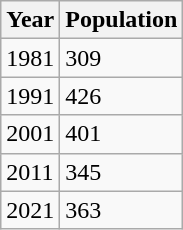<table class=wikitable>
<tr>
<th>Year</th>
<th>Population</th>
</tr>
<tr>
<td>1981</td>
<td>309</td>
</tr>
<tr>
<td>1991</td>
<td>426</td>
</tr>
<tr>
<td>2001</td>
<td>401</td>
</tr>
<tr>
<td>2011</td>
<td>345</td>
</tr>
<tr>
<td>2021</td>
<td>363</td>
</tr>
</table>
